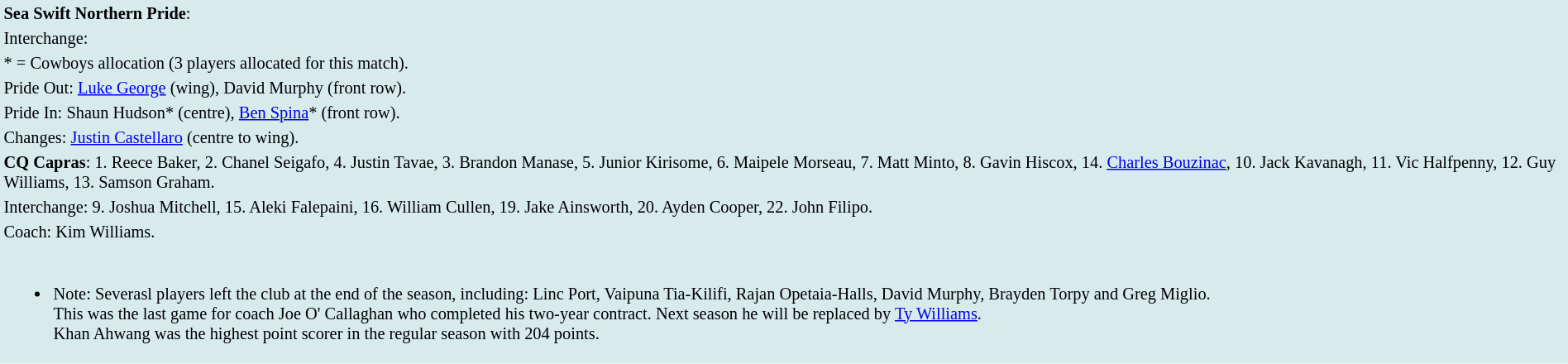<table style="background:#d7ebed; font-size:85%; width:100%;">
<tr>
<td><strong>Sea Swift Northern Pride</strong>:             </td>
</tr>
<tr>
<td>Interchange:    </td>
</tr>
<tr>
<td>* = Cowboys allocation (3 players allocated for this match).</td>
</tr>
<tr>
<td>Pride Out: <a href='#'>Luke George</a> (wing), David Murphy (front row).</td>
</tr>
<tr>
<td>Pride In: Shaun Hudson* (centre), <a href='#'>Ben Spina</a>* (front row).</td>
</tr>
<tr>
<td>Changes: <a href='#'>Justin Castellaro</a> (centre to wing).</td>
</tr>
<tr>
<td><strong>CQ Capras</strong>: 1. Reece Baker, 2. Chanel Seigafo, 4. Justin Tavae, 3. Brandon Manase, 5. Junior Kirisome, 6. Maipele Morseau, 7. Matt Minto, 8. Gavin Hiscox, 14. <a href='#'>Charles Bouzinac</a>, 10. Jack Kavanagh, 11. Vic Halfpenny, 12. Guy Williams, 13. Samson Graham.</td>
</tr>
<tr>
<td>Interchange: 9. Joshua Mitchell, 15. Aleki Falepaini, 16. William Cullen, 19. Jake Ainsworth, 20. Ayden Cooper, 22. John Filipo.</td>
</tr>
<tr>
<td>Coach: Kim Williams.</td>
</tr>
<tr>
<td><br><ul><li>Note: Severasl players left the club at the end of the season, including: Linc Port, Vaipuna Tia-Kilifi, Rajan Opetaia-Halls, David Murphy, Brayden Torpy and Greg Miglio.<br>This was the last game for coach Joe O' Callaghan who completed his two-year contract. Next season he will be replaced by <a href='#'>Ty Williams</a>.<br>Khan Ahwang was the highest point scorer in the regular season with 204 points.</li></ul></td>
</tr>
</table>
